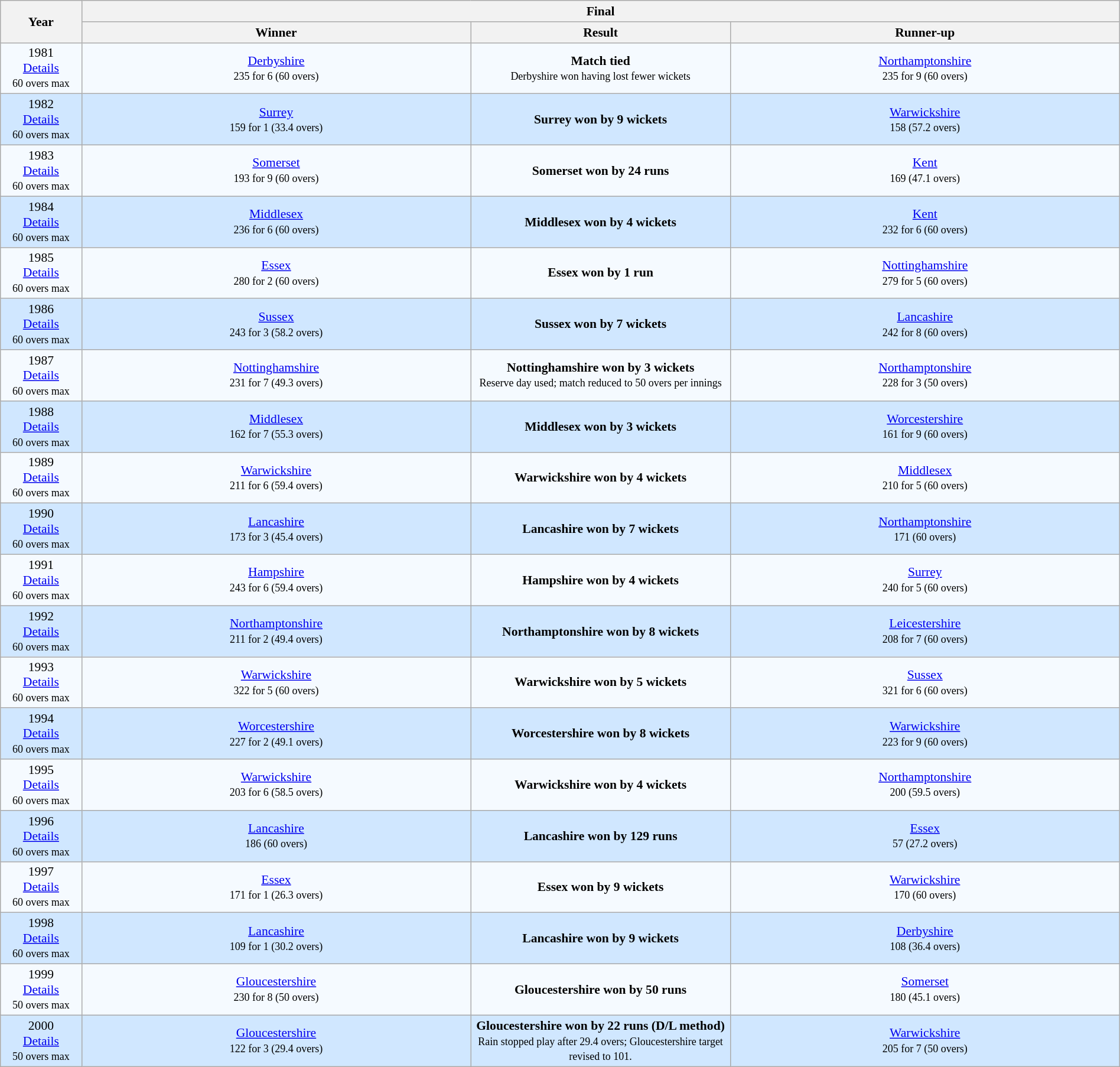<table class="wikitable" style="font-size:90%; width:100%">
<tr>
<th rowspan=2 width=5%>Year</th>
<th colspan=3>Final</th>
</tr>
<tr>
<th width=24%>Winner</th>
<th width=16%>Result</th>
<th width=24%>Runner-up</th>
</tr>
<tr align=center bgcolor=#F5FAFF>
<td>1981<br><a href='#'>Details</a><br><small>60 overs max</small></td>
<td><a href='#'>Derbyshire</a><br><small>235 for 6 (60 overs)</small></td>
<td><strong>Match tied</strong> <br><small>Derbyshire won having lost fewer wickets</small></td>
<td><a href='#'>Northamptonshire</a><br><small>235 for 9 (60 overs)</small></td>
</tr>
<tr align=center bgcolor=#D0E7FF>
<td>1982<br><a href='#'>Details</a><br><small>60 overs max</small></td>
<td><a href='#'>Surrey</a><br><small>159 for 1 (33.4 overs)</small></td>
<td><strong>Surrey won by 9 wickets</strong> </td>
<td><a href='#'>Warwickshire</a><br><small>158 (57.2 overs)</small></td>
</tr>
<tr align=center bgcolor=#F5FAFF>
<td>1983<br><a href='#'>Details</a><br><small>60 overs max</small></td>
<td><a href='#'>Somerset</a><br><small>193 for 9 (60 overs)</small></td>
<td><strong>Somerset won by 24 runs</strong> </td>
<td><a href='#'>Kent</a><br><small>169 (47.1 overs)</small></td>
</tr>
<tr align=center bgcolor=#D0E7FF>
<td>1984<br><a href='#'>Details</a><br><small>60 overs max</small></td>
<td><a href='#'>Middlesex</a><br><small>236 for 6 (60 overs)</small></td>
<td><strong>Middlesex won by 4 wickets</strong> </td>
<td><a href='#'>Kent</a><br><small>232 for 6 (60 overs)</small></td>
</tr>
<tr align=center bgcolor=#F5FAFF>
<td>1985<br><a href='#'>Details</a><br><small>60 overs max</small></td>
<td><a href='#'>Essex</a><br><small>280 for 2 (60 overs)</small></td>
<td><strong>Essex won by 1 run</strong> </td>
<td><a href='#'>Nottinghamshire</a><br><small>279 for 5 (60 overs)</small></td>
</tr>
<tr align=center bgcolor=#D0E7FF>
<td>1986<br><a href='#'>Details</a><br><small>60 overs max</small></td>
<td><a href='#'>Sussex</a><br><small>243 for 3 (58.2 overs)</small></td>
<td><strong>Sussex won by 7 wickets</strong> </td>
<td><a href='#'>Lancashire</a><br><small>242 for 8 (60 overs)</small></td>
</tr>
<tr align=center bgcolor=#F5FAFF>
<td>1987<br><a href='#'>Details</a><br><small>60 overs max</small></td>
<td><a href='#'>Nottinghamshire</a><br><small>231 for 7 (49.3 overs)</small></td>
<td><strong>Nottinghamshire won by 3 wickets</strong> <br><small>Reserve day used; match reduced to 50 overs per innings</small></td>
<td><a href='#'>Northamptonshire</a><br><small>228 for 3 (50 overs)</small></td>
</tr>
<tr align=center bgcolor=#D0E7FF>
<td>1988<br><a href='#'>Details</a><br><small>60 overs max</small></td>
<td><a href='#'>Middlesex</a><br><small>162 for 7 (55.3 overs)</small></td>
<td><strong>Middlesex won by 3 wickets</strong> </td>
<td><a href='#'>Worcestershire</a><br><small>161 for 9 (60 overs)</small></td>
</tr>
<tr align=center bgcolor=#F5FAFF>
<td>1989<br><a href='#'>Details</a><br><small>60 overs max</small></td>
<td><a href='#'>Warwickshire</a><br><small>211 for 6 (59.4 overs)</small></td>
<td><strong>Warwickshire won by 4 wickets</strong> </td>
<td><a href='#'>Middlesex</a><br><small>210 for 5 (60 overs)</small></td>
</tr>
<tr align=center bgcolor=#D0E7FF>
<td>1990<br><a href='#'>Details</a><br><small>60 overs max</small></td>
<td><a href='#'>Lancashire</a><br><small>173 for 3 (45.4 overs)</small></td>
<td><strong>Lancashire won by 7 wickets</strong> </td>
<td><a href='#'>Northamptonshire</a><br><small>171 (60 overs)</small></td>
</tr>
<tr align=center bgcolor=#F5FAFF>
<td>1991<br><a href='#'>Details</a><br><small>60 overs max</small></td>
<td><a href='#'>Hampshire</a><br><small>243 for 6 (59.4 overs)</small></td>
<td><strong>Hampshire won by 4 wickets</strong> </td>
<td><a href='#'>Surrey</a><br><small>240 for 5 (60 overs)</small></td>
</tr>
<tr align=center bgcolor=#D0E7FF>
<td>1992<br><a href='#'>Details</a><br><small>60 overs max</small></td>
<td><a href='#'>Northamptonshire</a><br><small>211 for 2 (49.4 overs)</small></td>
<td><strong>Northamptonshire won by 8 wickets</strong> </td>
<td><a href='#'>Leicestershire</a><br><small>208 for 7 (60 overs)</small></td>
</tr>
<tr align=center bgcolor=#F5FAFF>
<td>1993<br><a href='#'>Details</a><br><small>60 overs max</small></td>
<td><a href='#'>Warwickshire</a><br><small>322 for 5 (60 overs)</small></td>
<td><strong>Warwickshire won by 5 wickets</strong> </td>
<td><a href='#'>Sussex</a><br><small>321 for 6 (60 overs)</small></td>
</tr>
<tr align=center bgcolor=#D0E7FF>
<td>1994<br><a href='#'>Details</a><br><small>60 overs max</small></td>
<td><a href='#'>Worcestershire</a><br><small>227 for 2 (49.1 overs)</small></td>
<td><strong>Worcestershire won by 8 wickets</strong> </td>
<td><a href='#'>Warwickshire</a><br><small>223 for 9 (60 overs)</small></td>
</tr>
<tr align=center bgcolor=#F5FAFF>
<td>1995<br><a href='#'>Details</a><br><small>60 overs max</small></td>
<td><a href='#'>Warwickshire</a><br><small>203 for 6 (58.5 overs)</small></td>
<td><strong>Warwickshire won by 4 wickets</strong> </td>
<td><a href='#'>Northamptonshire</a><br><small>200 (59.5 overs)</small></td>
</tr>
<tr align=center bgcolor=#D0E7FF>
<td>1996<br><a href='#'>Details</a><br><small>60 overs max</small></td>
<td><a href='#'>Lancashire</a><br><small>186 (60 overs)</small></td>
<td><strong>Lancashire won by 129 runs</strong> </td>
<td><a href='#'>Essex</a><br><small>57 (27.2 overs)</small></td>
</tr>
<tr align=center bgcolor=#F5FAFF>
<td>1997<br><a href='#'>Details</a><br><small>60 overs max</small></td>
<td><a href='#'>Essex</a><br><small>171 for 1 (26.3 overs)</small></td>
<td><strong>Essex won by 9 wickets</strong> </td>
<td><a href='#'>Warwickshire</a><br><small>170 (60 overs)</small></td>
</tr>
<tr align=center bgcolor=#D0E7FF>
<td>1998<br><a href='#'>Details</a><br><small>60 overs max</small></td>
<td><a href='#'>Lancashire</a><br><small>109 for 1 (30.2 overs)</small></td>
<td><strong>Lancashire won by 9 wickets</strong> </td>
<td><a href='#'>Derbyshire</a><br><small>108 (36.4 overs)</small></td>
</tr>
<tr align=center bgcolor=#F5FAFF>
<td>1999<br><a href='#'>Details</a><br><small>50 overs max</small></td>
<td><a href='#'>Gloucestershire</a><br><small>230 for 8 (50 overs)</small></td>
<td><strong>Gloucestershire won by 50 runs</strong> </td>
<td><a href='#'>Somerset</a><br><small>180 (45.1 overs)</small></td>
</tr>
<tr align=center bgcolor=#D0E7FF>
<td>2000<br><a href='#'>Details</a><br><small>50 overs max</small></td>
<td><a href='#'>Gloucestershire</a><br><small>122 for 3 (29.4 overs)</small></td>
<td><strong>Gloucestershire won by 22 runs (D/L method)</strong> <br><small>Rain stopped play after 29.4 overs; Gloucestershire target revised to 101.</small></td>
<td><a href='#'>Warwickshire</a><br><small>205 for 7 (50 overs)</small></td>
</tr>
</table>
